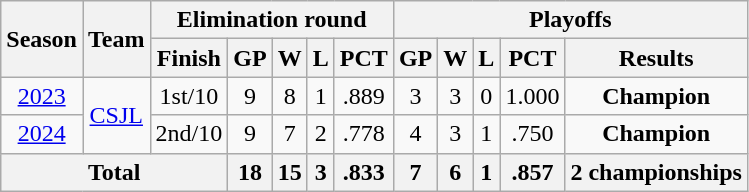<table class="wikitable" style="text-align:center">
<tr>
<th rowspan="2">Season</th>
<th rowspan="2">Team</th>
<th colspan="5">Elimination round</th>
<th colspan="5">Playoffs</th>
</tr>
<tr>
<th>Finish</th>
<th>GP</th>
<th>W</th>
<th>L</th>
<th>PCT</th>
<th>GP</th>
<th>W</th>
<th>L</th>
<th>PCT</th>
<th>Results</th>
</tr>
<tr>
<td><a href='#'>2023</a></td>
<td rowspan="2"><a href='#'>CSJL</a></td>
<td>1st/10</td>
<td>9</td>
<td>8</td>
<td>1</td>
<td>.889</td>
<td>3</td>
<td>3</td>
<td>0</td>
<td>1.000</td>
<td><strong>Champion</strong></td>
</tr>
<tr>
<td><a href='#'>2024</a></td>
<td>2nd/10</td>
<td>9</td>
<td>7</td>
<td>2</td>
<td>.778</td>
<td>4</td>
<td>3</td>
<td>1</td>
<td>.750</td>
<td><strong>Champion</strong></td>
</tr>
<tr>
<th colspan="3">Total</th>
<th>18</th>
<th>15</th>
<th>3</th>
<th>.833</th>
<th>7</th>
<th>6</th>
<th>1</th>
<th>.857</th>
<th>2 championships</th>
</tr>
</table>
